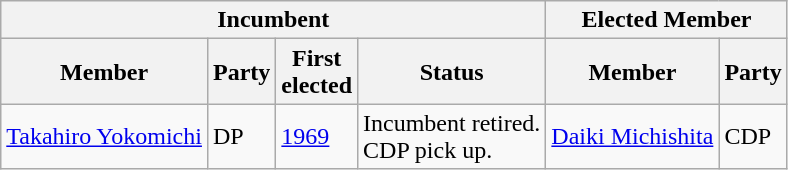<table class="wikitable sortable">
<tr>
<th colspan=4>Incumbent</th>
<th colspan=2>Elected Member</th>
</tr>
<tr>
<th>Member</th>
<th>Party</th>
<th>First<br>elected</th>
<th>Status</th>
<th>Member</th>
<th>Party</th>
</tr>
<tr>
<td><a href='#'>Takahiro Yokomichi</a></td>
<td>DP</td>
<td><a href='#'>1969</a></td>
<td>Incumbent retired.<br>CDP pick up.</td>
<td><a href='#'>Daiki Michishita</a></td>
<td>CDP</td>
</tr>
</table>
